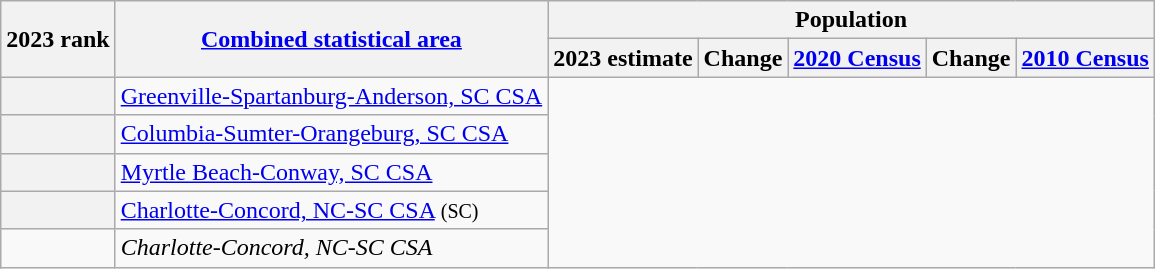<table class="wikitable sortable">
<tr>
<th scope=col rowspan=2>2023 rank</th>
<th scope=col rowspan=2><a href='#'>Combined statistical area</a></th>
<th colspan=5>Population</th>
</tr>
<tr>
<th scope=col>2023 estimate</th>
<th scope=col>Change</th>
<th scope=col><a href='#'>2020 Census</a></th>
<th scope=col>Change</th>
<th scope=col><a href='#'>2010 Census</a></th>
</tr>
<tr>
<th scope=row></th>
<td><a href='#'>Greenville-Spartanburg-Anderson, SC CSA</a><br></td>
</tr>
<tr>
<th scope=row></th>
<td><a href='#'>Columbia-Sumter-Orangeburg, SC CSA</a><br></td>
</tr>
<tr>
<th scope=row></th>
<td><a href='#'>Myrtle Beach-Conway, SC CSA</a><br></td>
</tr>
<tr>
<th scope=row></th>
<td><a href='#'>Charlotte-Concord, NC-SC CSA</a> <small>(SC)</small><br></td>
</tr>
<tr>
<td></td>
<td><em><span>Charlotte-Concord, NC-SC CSA</span></em><br></td>
</tr>
</table>
